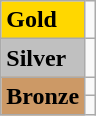<table class="wikitable">
<tr>
<td bgcolor="gold"><strong>Gold</strong></td>
<td></td>
</tr>
<tr>
<td bgcolor="silver"><strong>Silver</strong></td>
<td></td>
</tr>
<tr>
<td rowspan="2" bgcolor="#cc9966"><strong>Bronze</strong></td>
<td></td>
</tr>
<tr>
<td></td>
</tr>
</table>
